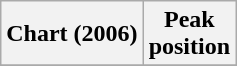<table class="wikitable sortable">
<tr>
<th>Chart (2006)</th>
<th>Peak<br>position</th>
</tr>
<tr>
</tr>
</table>
